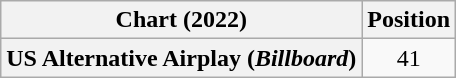<table class="wikitable sortable plainrowheaders" style="text-align:center">
<tr>
<th scope="col">Chart (2022)</th>
<th scope="col">Position</th>
</tr>
<tr>
<th scope="row">US Alternative Airplay (<em>Billboard</em>)</th>
<td>41</td>
</tr>
</table>
